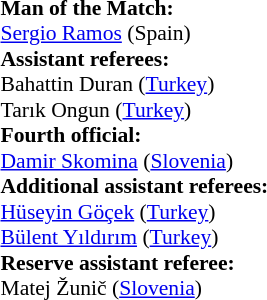<table style="width:100%; font-size:90%;">
<tr>
<td><br><strong>Man of the Match:</strong>
<br><a href='#'>Sergio Ramos</a> (Spain)<br><strong>Assistant referees:</strong>
<br>Bahattin Duran (<a href='#'>Turkey</a>)
<br>Tarık Ongun (<a href='#'>Turkey</a>)
<br><strong>Fourth official:</strong>
<br><a href='#'>Damir Skomina</a> (<a href='#'>Slovenia</a>)
<br><strong>Additional assistant referees:</strong>
<br><a href='#'>Hüseyin Göçek</a> (<a href='#'>Turkey</a>)
<br><a href='#'>Bülent Yıldırım</a> (<a href='#'>Turkey</a>)
<br><strong>Reserve assistant referee:</strong>
<br>Matej Žunič (<a href='#'>Slovenia</a>)</td>
</tr>
</table>
